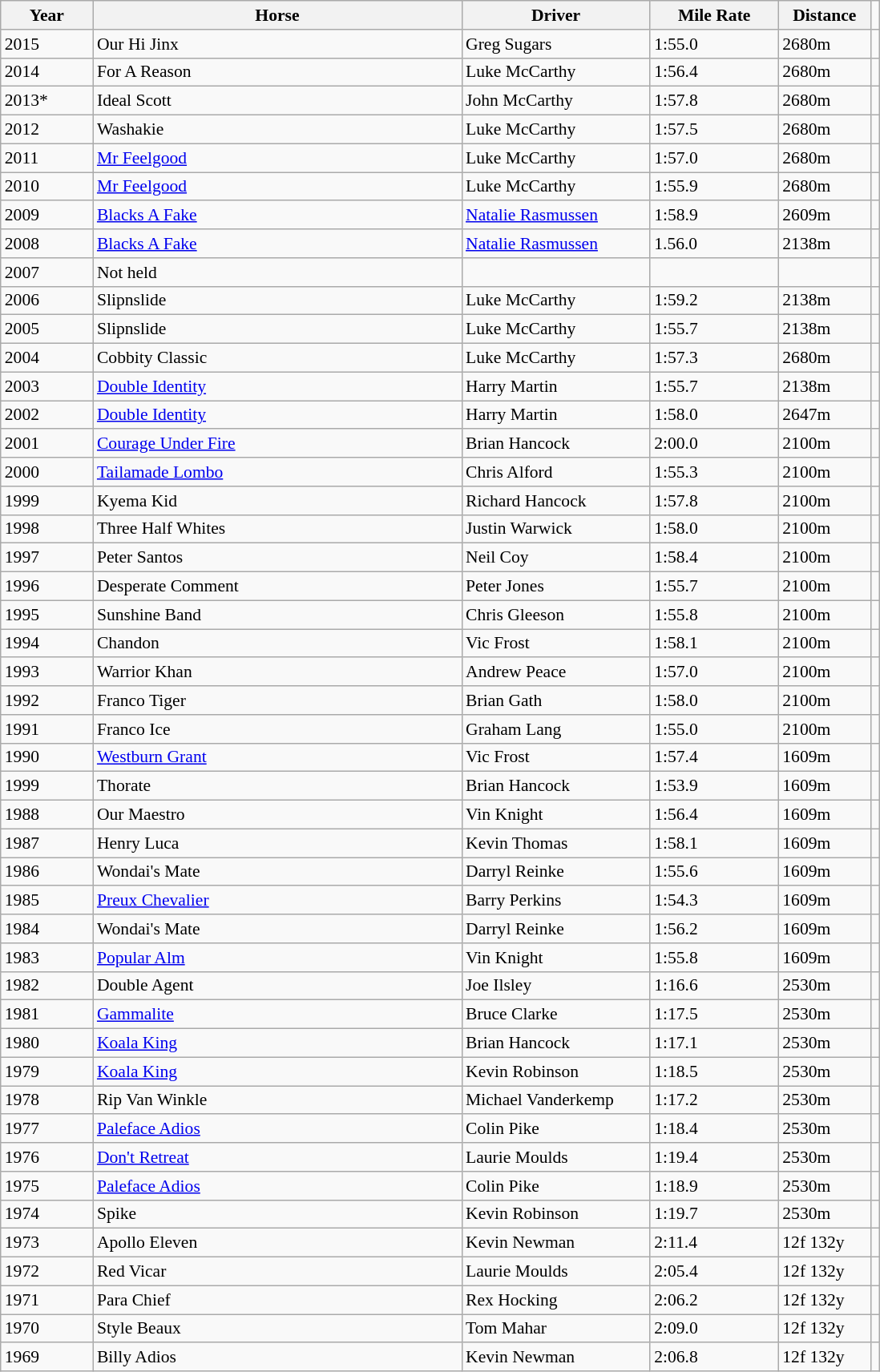<table class="wikitable sortable" | border="1" cellpadding="0" style="border-collapse:collapse; font-size:90%;">
<tr>
<th width="70px"><strong>Year</strong> <br></th>
<th width="300px"><strong>Horse</strong> <br></th>
<th width="150px"><strong>Driver</strong> <br></th>
<th width="100px"><strong>Mile Rate</strong> <br></th>
<th width="70px"><strong>Distance</strong> <br></th>
</tr>
<tr>
<td>2015</td>
<td>Our Hi Jinx</td>
<td>Greg Sugars</td>
<td>1:55.0</td>
<td>2680m</td>
<td></td>
</tr>
<tr>
<td>2014</td>
<td>For A Reason</td>
<td>Luke McCarthy</td>
<td>1:56.4</td>
<td>2680m</td>
<td></td>
</tr>
<tr>
<td>2013*</td>
<td>Ideal Scott</td>
<td>John McCarthy</td>
<td>1:57.8</td>
<td>2680m</td>
<td></td>
</tr>
<tr>
<td>2012</td>
<td>Washakie</td>
<td>Luke McCarthy</td>
<td>1:57.5</td>
<td>2680m</td>
<td></td>
</tr>
<tr>
<td>2011</td>
<td><a href='#'>Mr Feelgood</a></td>
<td>Luke McCarthy</td>
<td>1:57.0</td>
<td>2680m</td>
<td></td>
</tr>
<tr>
<td>2010</td>
<td><a href='#'>Mr Feelgood</a></td>
<td>Luke McCarthy</td>
<td>1:55.9</td>
<td>2680m</td>
<td></td>
</tr>
<tr>
<td>2009</td>
<td><a href='#'>Blacks A Fake</a></td>
<td><a href='#'>Natalie Rasmussen</a></td>
<td>1:58.9</td>
<td>2609m</td>
<td></td>
</tr>
<tr>
<td>2008</td>
<td><a href='#'>Blacks A Fake</a></td>
<td><a href='#'>Natalie Rasmussen</a></td>
<td>1.56.0</td>
<td>2138m</td>
<td></td>
</tr>
<tr>
<td>2007</td>
<td>Not held</td>
<td></td>
<td></td>
<td></td>
</tr>
<tr>
<td>2006</td>
<td>Slipnslide</td>
<td>Luke McCarthy</td>
<td>1:59.2</td>
<td>2138m</td>
<td></td>
</tr>
<tr>
<td>2005</td>
<td>Slipnslide</td>
<td>Luke McCarthy</td>
<td>1:55.7</td>
<td>2138m</td>
<td></td>
</tr>
<tr>
<td>2004</td>
<td>Cobbity Classic</td>
<td>Luke McCarthy</td>
<td>1:57.3</td>
<td>2680m</td>
<td></td>
</tr>
<tr>
<td>2003</td>
<td><a href='#'>Double Identity</a></td>
<td>Harry Martin</td>
<td>1:55.7</td>
<td>2138m</td>
<td></td>
</tr>
<tr>
<td>2002</td>
<td><a href='#'>Double Identity</a></td>
<td>Harry Martin</td>
<td>1:58.0</td>
<td>2647m</td>
<td></td>
</tr>
<tr>
<td>2001</td>
<td><a href='#'>Courage Under Fire</a></td>
<td>Brian Hancock</td>
<td>2:00.0</td>
<td>2100m</td>
<td></td>
</tr>
<tr>
<td>2000</td>
<td><a href='#'>Tailamade Lombo</a></td>
<td>Chris Alford</td>
<td>1:55.3</td>
<td>2100m</td>
<td></td>
</tr>
<tr>
<td>1999</td>
<td>Kyema Kid</td>
<td>Richard Hancock</td>
<td>1:57.8</td>
<td>2100m</td>
<td></td>
</tr>
<tr>
<td>1998</td>
<td>Three Half Whites</td>
<td>Justin Warwick</td>
<td>1:58.0</td>
<td>2100m</td>
<td></td>
</tr>
<tr>
<td>1997</td>
<td>Peter Santos</td>
<td>Neil Coy</td>
<td>1:58.4</td>
<td>2100m</td>
<td></td>
</tr>
<tr>
<td>1996</td>
<td>Desperate Comment</td>
<td>Peter Jones</td>
<td>1:55.7</td>
<td>2100m</td>
<td></td>
</tr>
<tr>
<td>1995</td>
<td>Sunshine Band</td>
<td>Chris Gleeson</td>
<td>1:55.8</td>
<td>2100m</td>
<td></td>
</tr>
<tr>
<td>1994</td>
<td>Chandon</td>
<td>Vic Frost</td>
<td>1:58.1</td>
<td>2100m</td>
<td></td>
</tr>
<tr>
<td>1993</td>
<td>Warrior Khan</td>
<td>Andrew Peace</td>
<td>1:57.0</td>
<td>2100m</td>
<td></td>
</tr>
<tr>
<td>1992</td>
<td>Franco Tiger</td>
<td>Brian Gath</td>
<td>1:58.0</td>
<td>2100m</td>
<td></td>
</tr>
<tr>
<td>1991</td>
<td>Franco Ice</td>
<td>Graham Lang</td>
<td>1:55.0</td>
<td>2100m</td>
<td></td>
</tr>
<tr>
<td>1990</td>
<td><a href='#'>Westburn Grant</a></td>
<td>Vic Frost</td>
<td>1:57.4</td>
<td>1609m</td>
<td></td>
</tr>
<tr>
<td>1999</td>
<td>Thorate</td>
<td>Brian Hancock</td>
<td>1:53.9</td>
<td>1609m</td>
<td></td>
</tr>
<tr>
<td>1988</td>
<td>Our Maestro</td>
<td>Vin Knight</td>
<td>1:56.4</td>
<td>1609m</td>
<td></td>
</tr>
<tr>
<td>1987</td>
<td>Henry Luca</td>
<td>Kevin Thomas</td>
<td>1:58.1</td>
<td>1609m</td>
<td></td>
</tr>
<tr>
<td>1986</td>
<td>Wondai's Mate</td>
<td>Darryl Reinke</td>
<td>1:55.6</td>
<td>1609m</td>
<td></td>
</tr>
<tr>
<td>1985</td>
<td><a href='#'>Preux Chevalier</a></td>
<td>Barry Perkins</td>
<td>1:54.3</td>
<td>1609m</td>
<td></td>
</tr>
<tr>
<td>1984</td>
<td>Wondai's Mate</td>
<td>Darryl Reinke</td>
<td>1:56.2</td>
<td>1609m</td>
<td></td>
</tr>
<tr>
<td>1983</td>
<td><a href='#'>Popular Alm</a></td>
<td>Vin Knight</td>
<td>1:55.8</td>
<td>1609m</td>
<td></td>
</tr>
<tr>
<td>1982</td>
<td>Double Agent</td>
<td>Joe Ilsley</td>
<td>1:16.6</td>
<td>2530m</td>
<td></td>
</tr>
<tr>
<td>1981</td>
<td><a href='#'>Gammalite</a></td>
<td>Bruce Clarke</td>
<td>1:17.5</td>
<td>2530m</td>
<td></td>
</tr>
<tr>
<td>1980</td>
<td><a href='#'>Koala King</a></td>
<td>Brian Hancock</td>
<td>1:17.1</td>
<td>2530m</td>
<td></td>
</tr>
<tr>
<td>1979</td>
<td><a href='#'>Koala King</a></td>
<td>Kevin Robinson</td>
<td>1:18.5</td>
<td>2530m</td>
<td></td>
</tr>
<tr>
<td>1978</td>
<td>Rip Van Winkle</td>
<td>Michael Vanderkemp</td>
<td>1:17.2</td>
<td>2530m</td>
<td></td>
</tr>
<tr>
<td>1977</td>
<td><a href='#'>Paleface Adios</a></td>
<td>Colin Pike</td>
<td>1:18.4</td>
<td>2530m</td>
<td></td>
</tr>
<tr>
<td>1976</td>
<td><a href='#'>Don't Retreat</a></td>
<td>Laurie Moulds</td>
<td>1:19.4</td>
<td>2530m</td>
<td></td>
</tr>
<tr>
<td>1975</td>
<td><a href='#'>Paleface Adios</a></td>
<td>Colin Pike</td>
<td>1:18.9</td>
<td>2530m</td>
<td></td>
</tr>
<tr>
<td>1974</td>
<td>Spike</td>
<td>Kevin Robinson</td>
<td>1:19.7</td>
<td>2530m</td>
<td></td>
</tr>
<tr>
<td>1973</td>
<td>Apollo Eleven</td>
<td>Kevin Newman</td>
<td>2:11.4</td>
<td>12f 132y</td>
<td></td>
</tr>
<tr>
<td>1972</td>
<td>Red Vicar</td>
<td>Laurie Moulds</td>
<td>2:05.4</td>
<td>12f 132y</td>
<td></td>
</tr>
<tr>
<td>1971</td>
<td>Para Chief</td>
<td>Rex Hocking</td>
<td>2:06.2</td>
<td>12f 132y</td>
<td></td>
</tr>
<tr>
<td>1970</td>
<td>Style Beaux</td>
<td>Tom Mahar</td>
<td>2:09.0</td>
<td>12f 132y</td>
<td></td>
</tr>
<tr>
<td>1969</td>
<td>Billy Adios</td>
<td>Kevin Newman</td>
<td>2:06.8</td>
<td>12f 132y</td>
<td></td>
</tr>
</table>
